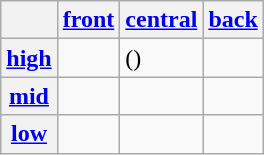<table class="wikitable">
<tr>
<th> </th>
<th><a href='#'>front</a></th>
<th><a href='#'>central</a></th>
<th><a href='#'>back</a></th>
</tr>
<tr>
<th><a href='#'>high</a></th>
<td></td>
<td>()</td>
<td></td>
</tr>
<tr>
<th><a href='#'>mid</a></th>
<td></td>
<td> </td>
<td></td>
</tr>
<tr>
<th><a href='#'>low</a></th>
<td> </td>
<td></td>
<td></td>
</tr>
</table>
